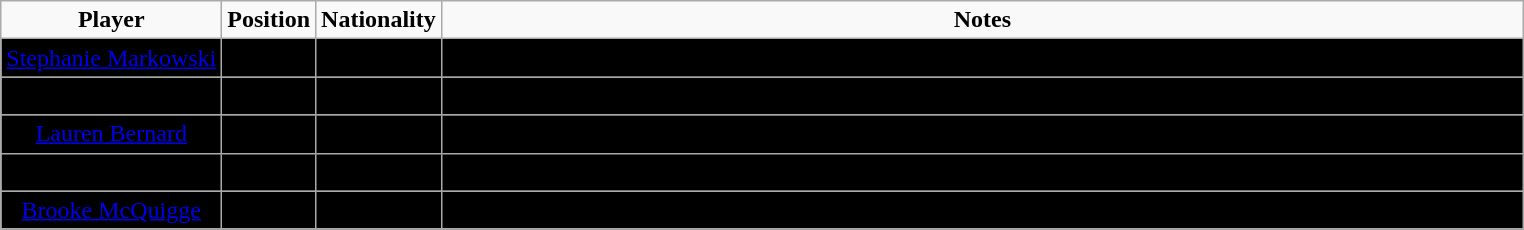<table class="wikitable">
<tr align="center"  | style = >
<td><strong>Player</strong></td>
<td><strong>Position</strong></td>
<td><strong>Nationality</strong></td>
<td><strong>Notes</strong></td>
</tr>
<tr align="center" bgcolor=" ">
<td><a href='#'>Stephanie Markowski</a></td>
<td>D</td>
<td></td>
<td>Enjoyed back-to-back championships with Pursuit Of Excellence in the Canadian Sport School Hockey League</td>
</tr>
<tr align="center" bgcolor=" ">
<td>Gabrielle David</td>
<td>F</td>
<td></td>
<td>Two-sport star at Cegep Limoilou, playing for soccer team. Captured the Quebec-Ontario Soccer Cup</td>
</tr>
<tr align="center" bgcolor=" ">
<td><a href='#'>Lauren Bernard</a></td>
<td>D</td>
<td></td>
<td>Played for USA at the 2019 IIHF U18-World Championships</td>
</tr>
<tr align="center" bgcolor=" ">
<td>Emily Wisnewski</td>
<td>D</td>
<td></td>
<td>Two-year captain with Wayzata High School</td>
</tr>
<tr align="center" bgcolor=" ">
<td><a href='#'>Brooke McQuigge</a></td>
<td>F</td>
<td></td>
<td>Captured a bronze medal with Canada at the 2018 IIHF U18-World Championships</td>
</tr>
<tr align="center" bgcolor=" ">
</tr>
</table>
